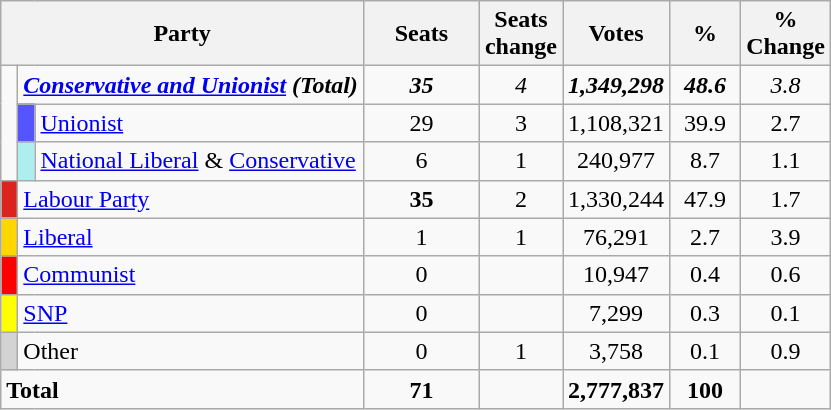<table class="wikitable sortable">
<tr>
<th style="width:200px" colspan=3>Party</th>
<th style="width:70px;">Seats</th>
<th style="width:40px;">Seats change</th>
<th style="width:40px;">Votes</th>
<th style="width:40px;">%</th>
<th style="width:40px;">% Change</th>
</tr>
<tr>
<td rowspan= 3> </td>
<td colspan=2><strong><em><a href='#'>Conservative and Unionist</a> (Total)</em></strong></td>
<td align=center><strong><em>35</em></strong></td>
<td align=center><em>4</em></td>
<td align=center><strong><em>1,349,298</em></strong></td>
<td align=center><strong><em>48.6</em></strong></td>
<td align=center><em>3.8</em></td>
</tr>
<tr>
<td style="background-color:#5555FF"> </td>
<td><a href='#'>Unionist</a></td>
<td align="center">29</td>
<td align="center"> 3</td>
<td align="center">1,108,321</td>
<td align="center">39.9</td>
<td align="center"> 2.7</td>
</tr>
<tr>
<td style="background-color:#AFEEEE"> </td>
<td><a href='#'>National Liberal</a> & <a href='#'>Conservative</a></td>
<td align="center">6</td>
<td align="center">1</td>
<td align="center">240,977</td>
<td align="center">8.7</td>
<td align="center"> 1.1</td>
</tr>
<tr>
<td style="background-color:#DC241f"> </td>
<td colspan=2><a href='#'>Labour Party</a></td>
<td align=center><strong>35</strong></td>
<td align=center> 2</td>
<td align=center>1,330,244</td>
<td align=center>47.9</td>
<td align=center> 1.7</td>
</tr>
<tr>
<td style="background-color:#FFD700"> </td>
<td colspan=2><a href='#'>Liberal</a></td>
<td align=center>1</td>
<td align=center> 1</td>
<td align=center>76,291</td>
<td align=center>2.7</td>
<td align=center> 3.9</td>
</tr>
<tr>
<td style="background-color:#FF0000"> </td>
<td colspan=2><a href='#'>Communist</a></td>
<td align=center>0</td>
<td align=center></td>
<td align=center>10,947</td>
<td align=center>0.4</td>
<td align=center> 0.6</td>
</tr>
<tr>
<td style="background-color:#FFFF00"> </td>
<td colspan=2><a href='#'>SNP</a></td>
<td align=center>0</td>
<td align=center></td>
<td align=center>7,299</td>
<td align=center>0.3</td>
<td align=center> 0.1</td>
</tr>
<tr>
<td style="background-color:#D3D3D3"> </td>
<td colspan=2>Other</td>
<td align=center>0</td>
<td align=center> 1</td>
<td align=center>3,758</td>
<td align=center>0.1</td>
<td align=center> 0.9</td>
</tr>
<tr>
<td colspan=3><strong>Total</strong></td>
<td align=center><strong>71</strong></td>
<td align=center></td>
<td align=center><strong>2,777,837</strong></td>
<td align=center><strong>100</strong></td>
<td align=center></td>
</tr>
</table>
